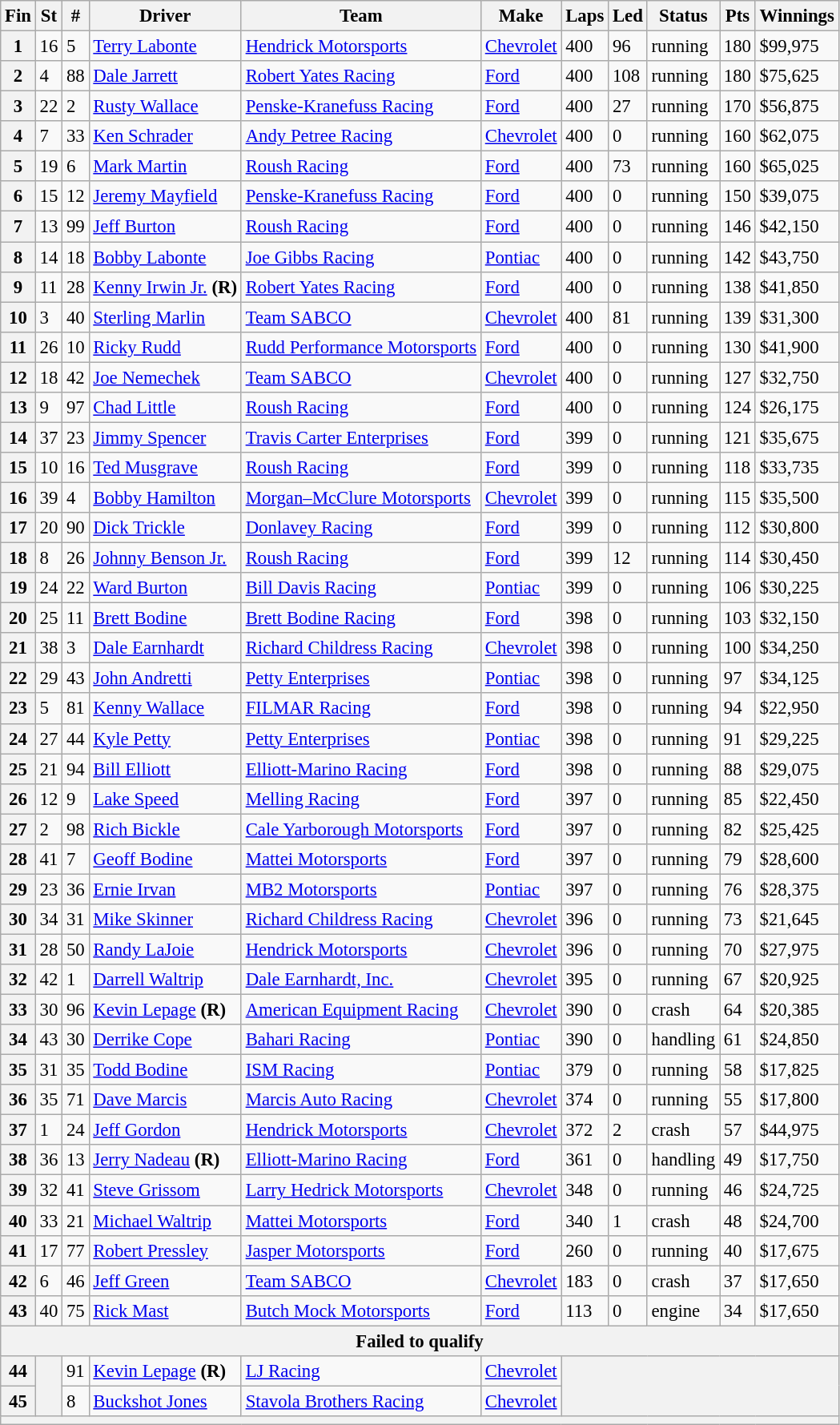<table class="wikitable" style="font-size:95%">
<tr>
<th>Fin</th>
<th>St</th>
<th>#</th>
<th>Driver</th>
<th>Team</th>
<th>Make</th>
<th>Laps</th>
<th>Led</th>
<th>Status</th>
<th>Pts</th>
<th>Winnings</th>
</tr>
<tr>
<th>1</th>
<td>16</td>
<td>5</td>
<td><a href='#'>Terry Labonte</a></td>
<td><a href='#'>Hendrick Motorsports</a></td>
<td><a href='#'>Chevrolet</a></td>
<td>400</td>
<td>96</td>
<td>running</td>
<td>180</td>
<td>$99,975</td>
</tr>
<tr>
<th>2</th>
<td>4</td>
<td>88</td>
<td><a href='#'>Dale Jarrett</a></td>
<td><a href='#'>Robert Yates Racing</a></td>
<td><a href='#'>Ford</a></td>
<td>400</td>
<td>108</td>
<td>running</td>
<td>180</td>
<td>$75,625</td>
</tr>
<tr>
<th>3</th>
<td>22</td>
<td>2</td>
<td><a href='#'>Rusty Wallace</a></td>
<td><a href='#'>Penske-Kranefuss Racing</a></td>
<td><a href='#'>Ford</a></td>
<td>400</td>
<td>27</td>
<td>running</td>
<td>170</td>
<td>$56,875</td>
</tr>
<tr>
<th>4</th>
<td>7</td>
<td>33</td>
<td><a href='#'>Ken Schrader</a></td>
<td><a href='#'>Andy Petree Racing</a></td>
<td><a href='#'>Chevrolet</a></td>
<td>400</td>
<td>0</td>
<td>running</td>
<td>160</td>
<td>$62,075</td>
</tr>
<tr>
<th>5</th>
<td>19</td>
<td>6</td>
<td><a href='#'>Mark Martin</a></td>
<td><a href='#'>Roush Racing</a></td>
<td><a href='#'>Ford</a></td>
<td>400</td>
<td>73</td>
<td>running</td>
<td>160</td>
<td>$65,025</td>
</tr>
<tr>
<th>6</th>
<td>15</td>
<td>12</td>
<td><a href='#'>Jeremy Mayfield</a></td>
<td><a href='#'>Penske-Kranefuss Racing</a></td>
<td><a href='#'>Ford</a></td>
<td>400</td>
<td>0</td>
<td>running</td>
<td>150</td>
<td>$39,075</td>
</tr>
<tr>
<th>7</th>
<td>13</td>
<td>99</td>
<td><a href='#'>Jeff Burton</a></td>
<td><a href='#'>Roush Racing</a></td>
<td><a href='#'>Ford</a></td>
<td>400</td>
<td>0</td>
<td>running</td>
<td>146</td>
<td>$42,150</td>
</tr>
<tr>
<th>8</th>
<td>14</td>
<td>18</td>
<td><a href='#'>Bobby Labonte</a></td>
<td><a href='#'>Joe Gibbs Racing</a></td>
<td><a href='#'>Pontiac</a></td>
<td>400</td>
<td>0</td>
<td>running</td>
<td>142</td>
<td>$43,750</td>
</tr>
<tr>
<th>9</th>
<td>11</td>
<td>28</td>
<td><a href='#'>Kenny Irwin Jr.</a> <strong>(R)</strong></td>
<td><a href='#'>Robert Yates Racing</a></td>
<td><a href='#'>Ford</a></td>
<td>400</td>
<td>0</td>
<td>running</td>
<td>138</td>
<td>$41,850</td>
</tr>
<tr>
<th>10</th>
<td>3</td>
<td>40</td>
<td><a href='#'>Sterling Marlin</a></td>
<td><a href='#'>Team SABCO</a></td>
<td><a href='#'>Chevrolet</a></td>
<td>400</td>
<td>81</td>
<td>running</td>
<td>139</td>
<td>$31,300</td>
</tr>
<tr>
<th>11</th>
<td>26</td>
<td>10</td>
<td><a href='#'>Ricky Rudd</a></td>
<td><a href='#'>Rudd Performance Motorsports</a></td>
<td><a href='#'>Ford</a></td>
<td>400</td>
<td>0</td>
<td>running</td>
<td>130</td>
<td>$41,900</td>
</tr>
<tr>
<th>12</th>
<td>18</td>
<td>42</td>
<td><a href='#'>Joe Nemechek</a></td>
<td><a href='#'>Team SABCO</a></td>
<td><a href='#'>Chevrolet</a></td>
<td>400</td>
<td>0</td>
<td>running</td>
<td>127</td>
<td>$32,750</td>
</tr>
<tr>
<th>13</th>
<td>9</td>
<td>97</td>
<td><a href='#'>Chad Little</a></td>
<td><a href='#'>Roush Racing</a></td>
<td><a href='#'>Ford</a></td>
<td>400</td>
<td>0</td>
<td>running</td>
<td>124</td>
<td>$26,175</td>
</tr>
<tr>
<th>14</th>
<td>37</td>
<td>23</td>
<td><a href='#'>Jimmy Spencer</a></td>
<td><a href='#'>Travis Carter Enterprises</a></td>
<td><a href='#'>Ford</a></td>
<td>399</td>
<td>0</td>
<td>running</td>
<td>121</td>
<td>$35,675</td>
</tr>
<tr>
<th>15</th>
<td>10</td>
<td>16</td>
<td><a href='#'>Ted Musgrave</a></td>
<td><a href='#'>Roush Racing</a></td>
<td><a href='#'>Ford</a></td>
<td>399</td>
<td>0</td>
<td>running</td>
<td>118</td>
<td>$33,735</td>
</tr>
<tr>
<th>16</th>
<td>39</td>
<td>4</td>
<td><a href='#'>Bobby Hamilton</a></td>
<td><a href='#'>Morgan–McClure Motorsports</a></td>
<td><a href='#'>Chevrolet</a></td>
<td>399</td>
<td>0</td>
<td>running</td>
<td>115</td>
<td>$35,500</td>
</tr>
<tr>
<th>17</th>
<td>20</td>
<td>90</td>
<td><a href='#'>Dick Trickle</a></td>
<td><a href='#'>Donlavey Racing</a></td>
<td><a href='#'>Ford</a></td>
<td>399</td>
<td>0</td>
<td>running</td>
<td>112</td>
<td>$30,800</td>
</tr>
<tr>
<th>18</th>
<td>8</td>
<td>26</td>
<td><a href='#'>Johnny Benson Jr.</a></td>
<td><a href='#'>Roush Racing</a></td>
<td><a href='#'>Ford</a></td>
<td>399</td>
<td>12</td>
<td>running</td>
<td>114</td>
<td>$30,450</td>
</tr>
<tr>
<th>19</th>
<td>24</td>
<td>22</td>
<td><a href='#'>Ward Burton</a></td>
<td><a href='#'>Bill Davis Racing</a></td>
<td><a href='#'>Pontiac</a></td>
<td>399</td>
<td>0</td>
<td>running</td>
<td>106</td>
<td>$30,225</td>
</tr>
<tr>
<th>20</th>
<td>25</td>
<td>11</td>
<td><a href='#'>Brett Bodine</a></td>
<td><a href='#'>Brett Bodine Racing</a></td>
<td><a href='#'>Ford</a></td>
<td>398</td>
<td>0</td>
<td>running</td>
<td>103</td>
<td>$32,150</td>
</tr>
<tr>
<th>21</th>
<td>38</td>
<td>3</td>
<td><a href='#'>Dale Earnhardt</a></td>
<td><a href='#'>Richard Childress Racing</a></td>
<td><a href='#'>Chevrolet</a></td>
<td>398</td>
<td>0</td>
<td>running</td>
<td>100</td>
<td>$34,250</td>
</tr>
<tr>
<th>22</th>
<td>29</td>
<td>43</td>
<td><a href='#'>John Andretti</a></td>
<td><a href='#'>Petty Enterprises</a></td>
<td><a href='#'>Pontiac</a></td>
<td>398</td>
<td>0</td>
<td>running</td>
<td>97</td>
<td>$34,125</td>
</tr>
<tr>
<th>23</th>
<td>5</td>
<td>81</td>
<td><a href='#'>Kenny Wallace</a></td>
<td><a href='#'>FILMAR Racing</a></td>
<td><a href='#'>Ford</a></td>
<td>398</td>
<td>0</td>
<td>running</td>
<td>94</td>
<td>$22,950</td>
</tr>
<tr>
<th>24</th>
<td>27</td>
<td>44</td>
<td><a href='#'>Kyle Petty</a></td>
<td><a href='#'>Petty Enterprises</a></td>
<td><a href='#'>Pontiac</a></td>
<td>398</td>
<td>0</td>
<td>running</td>
<td>91</td>
<td>$29,225</td>
</tr>
<tr>
<th>25</th>
<td>21</td>
<td>94</td>
<td><a href='#'>Bill Elliott</a></td>
<td><a href='#'>Elliott-Marino Racing</a></td>
<td><a href='#'>Ford</a></td>
<td>398</td>
<td>0</td>
<td>running</td>
<td>88</td>
<td>$29,075</td>
</tr>
<tr>
<th>26</th>
<td>12</td>
<td>9</td>
<td><a href='#'>Lake Speed</a></td>
<td><a href='#'>Melling Racing</a></td>
<td><a href='#'>Ford</a></td>
<td>397</td>
<td>0</td>
<td>running</td>
<td>85</td>
<td>$22,450</td>
</tr>
<tr>
<th>27</th>
<td>2</td>
<td>98</td>
<td><a href='#'>Rich Bickle</a></td>
<td><a href='#'>Cale Yarborough Motorsports</a></td>
<td><a href='#'>Ford</a></td>
<td>397</td>
<td>0</td>
<td>running</td>
<td>82</td>
<td>$25,425</td>
</tr>
<tr>
<th>28</th>
<td>41</td>
<td>7</td>
<td><a href='#'>Geoff Bodine</a></td>
<td><a href='#'>Mattei Motorsports</a></td>
<td><a href='#'>Ford</a></td>
<td>397</td>
<td>0</td>
<td>running</td>
<td>79</td>
<td>$28,600</td>
</tr>
<tr>
<th>29</th>
<td>23</td>
<td>36</td>
<td><a href='#'>Ernie Irvan</a></td>
<td><a href='#'>MB2 Motorsports</a></td>
<td><a href='#'>Pontiac</a></td>
<td>397</td>
<td>0</td>
<td>running</td>
<td>76</td>
<td>$28,375</td>
</tr>
<tr>
<th>30</th>
<td>34</td>
<td>31</td>
<td><a href='#'>Mike Skinner</a></td>
<td><a href='#'>Richard Childress Racing</a></td>
<td><a href='#'>Chevrolet</a></td>
<td>396</td>
<td>0</td>
<td>running</td>
<td>73</td>
<td>$21,645</td>
</tr>
<tr>
<th>31</th>
<td>28</td>
<td>50</td>
<td><a href='#'>Randy LaJoie</a></td>
<td><a href='#'>Hendrick Motorsports</a></td>
<td><a href='#'>Chevrolet</a></td>
<td>396</td>
<td>0</td>
<td>running</td>
<td>70</td>
<td>$27,975</td>
</tr>
<tr>
<th>32</th>
<td>42</td>
<td>1</td>
<td><a href='#'>Darrell Waltrip</a></td>
<td><a href='#'>Dale Earnhardt, Inc.</a></td>
<td><a href='#'>Chevrolet</a></td>
<td>395</td>
<td>0</td>
<td>running</td>
<td>67</td>
<td>$20,925</td>
</tr>
<tr>
<th>33</th>
<td>30</td>
<td>96</td>
<td><a href='#'>Kevin Lepage</a> <strong>(R)</strong></td>
<td><a href='#'>American Equipment Racing</a></td>
<td><a href='#'>Chevrolet</a></td>
<td>390</td>
<td>0</td>
<td>crash</td>
<td>64</td>
<td>$20,385</td>
</tr>
<tr>
<th>34</th>
<td>43</td>
<td>30</td>
<td><a href='#'>Derrike Cope</a></td>
<td><a href='#'>Bahari Racing</a></td>
<td><a href='#'>Pontiac</a></td>
<td>390</td>
<td>0</td>
<td>handling</td>
<td>61</td>
<td>$24,850</td>
</tr>
<tr>
<th>35</th>
<td>31</td>
<td>35</td>
<td><a href='#'>Todd Bodine</a></td>
<td><a href='#'>ISM Racing</a></td>
<td><a href='#'>Pontiac</a></td>
<td>379</td>
<td>0</td>
<td>running</td>
<td>58</td>
<td>$17,825</td>
</tr>
<tr>
<th>36</th>
<td>35</td>
<td>71</td>
<td><a href='#'>Dave Marcis</a></td>
<td><a href='#'>Marcis Auto Racing</a></td>
<td><a href='#'>Chevrolet</a></td>
<td>374</td>
<td>0</td>
<td>running</td>
<td>55</td>
<td>$17,800</td>
</tr>
<tr>
<th>37</th>
<td>1</td>
<td>24</td>
<td><a href='#'>Jeff Gordon</a></td>
<td><a href='#'>Hendrick Motorsports</a></td>
<td><a href='#'>Chevrolet</a></td>
<td>372</td>
<td>2</td>
<td>crash</td>
<td>57</td>
<td>$44,975</td>
</tr>
<tr>
<th>38</th>
<td>36</td>
<td>13</td>
<td><a href='#'>Jerry Nadeau</a> <strong>(R)</strong></td>
<td><a href='#'>Elliott-Marino Racing</a></td>
<td><a href='#'>Ford</a></td>
<td>361</td>
<td>0</td>
<td>handling</td>
<td>49</td>
<td>$17,750</td>
</tr>
<tr>
<th>39</th>
<td>32</td>
<td>41</td>
<td><a href='#'>Steve Grissom</a></td>
<td><a href='#'>Larry Hedrick Motorsports</a></td>
<td><a href='#'>Chevrolet</a></td>
<td>348</td>
<td>0</td>
<td>running</td>
<td>46</td>
<td>$24,725</td>
</tr>
<tr>
<th>40</th>
<td>33</td>
<td>21</td>
<td><a href='#'>Michael Waltrip</a></td>
<td><a href='#'>Mattei Motorsports</a></td>
<td><a href='#'>Ford</a></td>
<td>340</td>
<td>1</td>
<td>crash</td>
<td>48</td>
<td>$24,700</td>
</tr>
<tr>
<th>41</th>
<td>17</td>
<td>77</td>
<td><a href='#'>Robert Pressley</a></td>
<td><a href='#'>Jasper Motorsports</a></td>
<td><a href='#'>Ford</a></td>
<td>260</td>
<td>0</td>
<td>running</td>
<td>40</td>
<td>$17,675</td>
</tr>
<tr>
<th>42</th>
<td>6</td>
<td>46</td>
<td><a href='#'>Jeff Green</a></td>
<td><a href='#'>Team SABCO</a></td>
<td><a href='#'>Chevrolet</a></td>
<td>183</td>
<td>0</td>
<td>crash</td>
<td>37</td>
<td>$17,650</td>
</tr>
<tr>
<th>43</th>
<td>40</td>
<td>75</td>
<td><a href='#'>Rick Mast</a></td>
<td><a href='#'>Butch Mock Motorsports</a></td>
<td><a href='#'>Ford</a></td>
<td>113</td>
<td>0</td>
<td>engine</td>
<td>34</td>
<td>$17,650</td>
</tr>
<tr>
<th colspan="11">Failed to qualify</th>
</tr>
<tr>
<th>44</th>
<th rowspan="2"></th>
<td>91</td>
<td><a href='#'>Kevin Lepage</a> <strong>(R)</strong></td>
<td><a href='#'>LJ Racing</a></td>
<td><a href='#'>Chevrolet</a></td>
<th colspan="5" rowspan="2"></th>
</tr>
<tr>
<th>45</th>
<td>8</td>
<td><a href='#'>Buckshot Jones</a></td>
<td><a href='#'>Stavola Brothers Racing</a></td>
<td><a href='#'>Chevrolet</a></td>
</tr>
<tr>
<th colspan="11"></th>
</tr>
</table>
